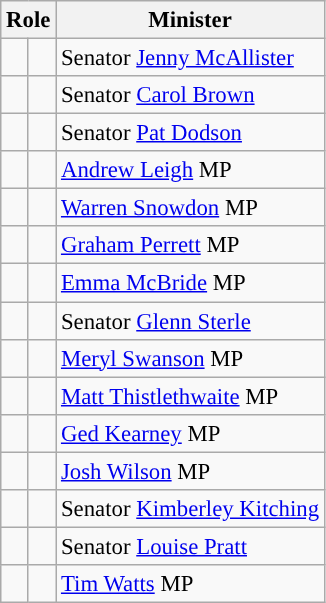<table class="wikitable" style="text-align:left; font-size:95%">
<tr>
<th colspan=2>Role</th>
<th>Minister</th>
</tr>
<tr>
<td style="background-color: "></td>
<td></td>
<td>Senator <a href='#'>Jenny McAllister</a></td>
</tr>
<tr>
<td style="background-color: "></td>
<td></td>
<td>Senator <a href='#'>Carol Brown</a></td>
</tr>
<tr>
<td style="background-color: "></td>
<td></td>
<td>Senator <a href='#'>Pat Dodson</a></td>
</tr>
<tr>
<td style="background-color: "></td>
<td></td>
<td><a href='#'>Andrew Leigh</a> MP</td>
</tr>
<tr>
<td style="background-color: "></td>
<td></td>
<td><a href='#'>Warren Snowdon</a> MP</td>
</tr>
<tr>
<td style="background-color: "></td>
<td></td>
<td><a href='#'>Graham Perrett</a> MP</td>
</tr>
<tr>
<td style="background-color: "></td>
<td></td>
<td><a href='#'>Emma McBride</a> MP</td>
</tr>
<tr>
<td style="background-color: "></td>
<td></td>
<td>Senator <a href='#'>Glenn Sterle</a></td>
</tr>
<tr>
<td style="background-color: "></td>
<td></td>
<td><a href='#'>Meryl Swanson</a> MP</td>
</tr>
<tr>
<td style="background-color: "></td>
<td></td>
<td><a href='#'>Matt Thistlethwaite</a> MP</td>
</tr>
<tr>
<td style="background-color: "></td>
<td></td>
<td><a href='#'>Ged Kearney</a> MP</td>
</tr>
<tr>
<td style="background-color: "></td>
<td></td>
<td><a href='#'>Josh Wilson</a> MP</td>
</tr>
<tr>
<td style="background-color: "></td>
<td></td>
<td>Senator <a href='#'>Kimberley Kitching</a></td>
</tr>
<tr>
<td style="background-color: "></td>
<td></td>
<td>Senator <a href='#'>Louise Pratt</a></td>
</tr>
<tr>
<td style="background-color: "></td>
<td></td>
<td><a href='#'>Tim Watts</a> MP</td>
</tr>
</table>
